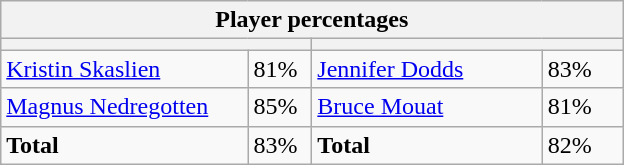<table class="wikitable">
<tr>
<th colspan=4 width=400>Player percentages</th>
</tr>
<tr>
<th colspan=2 width=200 style="white-space:nowrap;"></th>
<th colspan=2 width=200 style="white-space:nowrap;"></th>
</tr>
<tr>
<td><a href='#'>Kristin Skaslien</a></td>
<td>81%</td>
<td><a href='#'>Jennifer Dodds</a></td>
<td>83%</td>
</tr>
<tr>
<td><a href='#'>Magnus Nedregotten</a></td>
<td>85%</td>
<td><a href='#'>Bruce Mouat</a></td>
<td>81%</td>
</tr>
<tr>
<td><strong>Total</strong></td>
<td>83%</td>
<td><strong>Total</strong></td>
<td>82%</td>
</tr>
</table>
